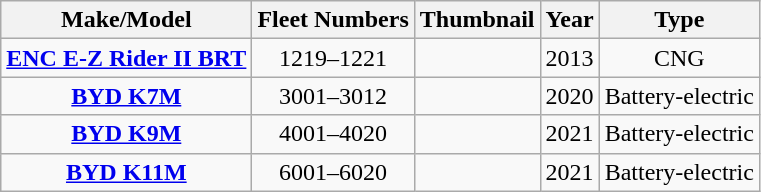<table class="wikitable sortable mw-collapsible" style="font-size:100%;text-align:center;">
<tr>
<th>Make/Model</th>
<th>Fleet Numbers</th>
<th class="unsortable"><strong>Thumbnail</strong></th>
<th>Year</th>
<th>Type</th>
</tr>
<tr>
<td><a href='#'><strong>ENC E-Z Rider II BRT</strong></a></td>
<td>1219–1221</td>
<td></td>
<td>2013</td>
<td>CNG</td>
</tr>
<tr>
<td><a href='#'><strong>BYD K7M</strong></a></td>
<td>3001–3012</td>
<td></td>
<td>2020</td>
<td>Battery-electric</td>
</tr>
<tr>
<td><a href='#'><strong>BYD K9M</strong></a></td>
<td>4001–4020</td>
<td></td>
<td>2021</td>
<td>Battery-electric</td>
</tr>
<tr>
<td><a href='#'><strong>BYD K11M</strong></a></td>
<td>6001–6020</td>
<td></td>
<td>2021</td>
<td>Battery-electric</td>
</tr>
</table>
